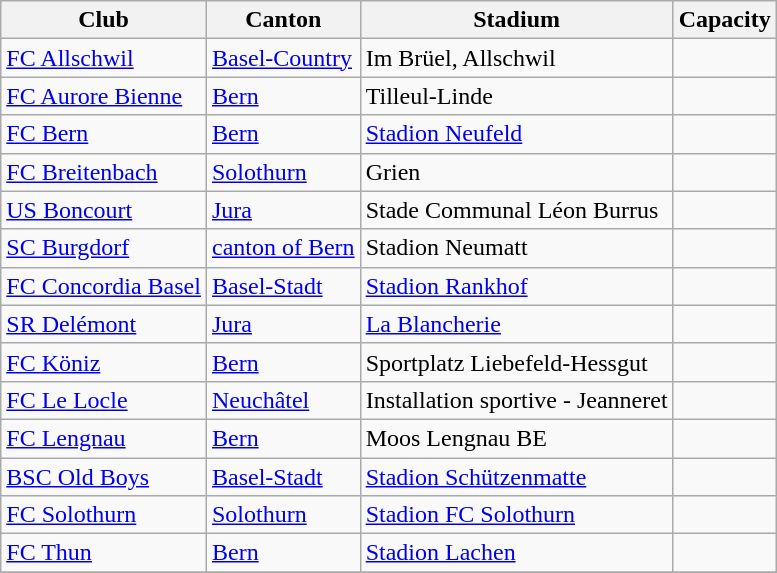<table class="wikitable">
<tr>
<th>Club</th>
<th>Canton</th>
<th>Stadium</th>
<th>Capacity</th>
</tr>
<tr>
<td><a href='#'>FC Allschwil</a></td>
<td><a href='#'>Basel-Country</a></td>
<td>Im Brüel, Allschwil</td>
<td></td>
</tr>
<tr>
<td><a href='#'>FC Aurore Bienne</a></td>
<td><a href='#'>Bern</a></td>
<td>Tilleul-Linde</td>
<td></td>
</tr>
<tr>
<td><a href='#'>FC Bern</a></td>
<td><a href='#'>Bern</a></td>
<td><a href='#'>Stadion Neufeld</a></td>
<td></td>
</tr>
<tr>
<td><a href='#'>FC Breitenbach</a></td>
<td><a href='#'>Solothurn</a></td>
<td>Grien</td>
<td></td>
</tr>
<tr>
<td><a href='#'>US Boncourt</a></td>
<td><a href='#'>Jura</a></td>
<td>Stade Communal Léon Burrus</td>
<td></td>
</tr>
<tr>
<td><a href='#'>SC Burgdorf</a></td>
<td><a href='#'>canton of Bern</a></td>
<td>Stadion Neumatt</td>
<td></td>
</tr>
<tr>
<td><a href='#'>FC Concordia Basel</a></td>
<td><a href='#'>Basel-Stadt</a></td>
<td><a href='#'>Stadion Rankhof</a></td>
<td></td>
</tr>
<tr>
<td><a href='#'>SR Delémont</a></td>
<td><a href='#'>Jura</a></td>
<td><a href='#'>La Blancherie</a></td>
<td></td>
</tr>
<tr>
<td><a href='#'>FC Köniz</a></td>
<td><a href='#'>Bern</a></td>
<td>Sportplatz Liebefeld-Hessgut</td>
<td></td>
</tr>
<tr>
<td><a href='#'>FC Le Locle</a></td>
<td><a href='#'>Neuchâtel</a></td>
<td>Installation sportive - Jeanneret</td>
<td></td>
</tr>
<tr>
<td><a href='#'>FC Lengnau</a></td>
<td><a href='#'>Bern</a></td>
<td>Moos Lengnau BE</td>
<td></td>
</tr>
<tr>
<td><a href='#'>BSC Old Boys</a></td>
<td><a href='#'>Basel-Stadt</a></td>
<td><a href='#'>Stadion Schützenmatte</a></td>
<td></td>
</tr>
<tr>
<td><a href='#'>FC Solothurn</a></td>
<td><a href='#'>Solothurn</a></td>
<td><a href='#'>Stadion FC Solothurn</a></td>
<td></td>
</tr>
<tr>
<td><a href='#'>FC Thun</a></td>
<td><a href='#'>Bern</a></td>
<td><a href='#'>Stadion Lachen</a></td>
<td></td>
</tr>
<tr>
</tr>
</table>
